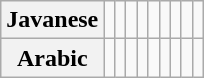<table class="wikitable">
<tr class=letters-violet>
<th>Javanese</th>
<td></td>
<td></td>
<td></td>
<td></td>
<td></td>
<td></td>
<td></td>
<td></td>
<td></td>
</tr>
<tr class=letters-green>
<th>Arabic</th>
<td></td>
<td></td>
<td></td>
<td></td>
<td></td>
<td></td>
<td></td>
<td></td>
<td></td>
</tr>
</table>
